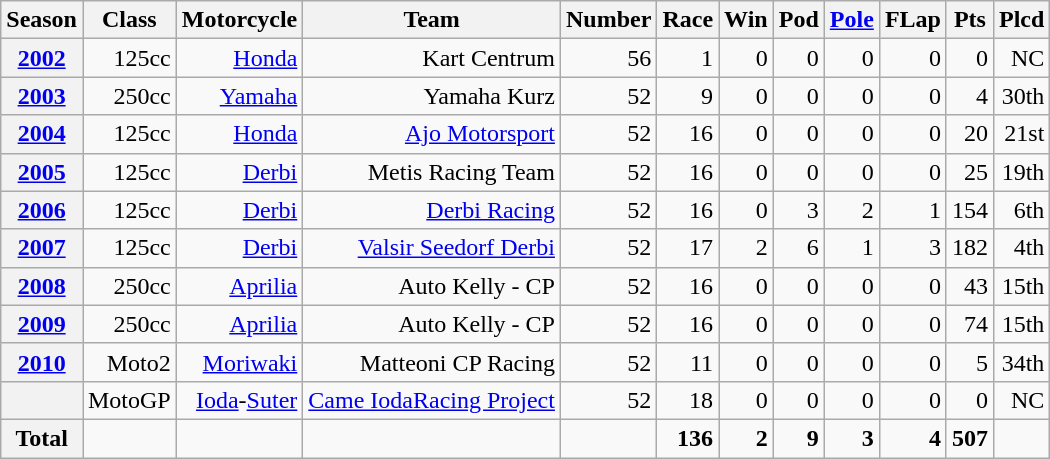<table class="wikitable">
<tr>
<th>Season</th>
<th>Class</th>
<th>Motorcycle</th>
<th>Team</th>
<th>Number</th>
<th>Race</th>
<th>Win</th>
<th>Pod</th>
<th><a href='#'>Pole</a></th>
<th>FLap</th>
<th>Pts</th>
<th>Plcd</th>
</tr>
<tr align="right">
<th><a href='#'>2002</a></th>
<td>125cc</td>
<td><a href='#'>Honda</a></td>
<td>Kart Centrum</td>
<td>56</td>
<td>1</td>
<td>0</td>
<td>0</td>
<td>0</td>
<td>0</td>
<td>0</td>
<td>NC</td>
</tr>
<tr align="right">
<th><a href='#'>2003</a></th>
<td>250cc</td>
<td><a href='#'>Yamaha</a></td>
<td>Yamaha Kurz</td>
<td>52</td>
<td>9</td>
<td>0</td>
<td>0</td>
<td>0</td>
<td>0</td>
<td>4</td>
<td>30th</td>
</tr>
<tr align="right">
<th><a href='#'>2004</a></th>
<td>125cc</td>
<td><a href='#'>Honda</a></td>
<td><a href='#'>Ajo Motorsport</a></td>
<td>52</td>
<td>16</td>
<td>0</td>
<td>0</td>
<td>0</td>
<td>0</td>
<td>20</td>
<td>21st</td>
</tr>
<tr align="right">
<th><a href='#'>2005</a></th>
<td>125cc</td>
<td><a href='#'>Derbi</a></td>
<td>Metis Racing Team</td>
<td>52</td>
<td>16</td>
<td>0</td>
<td>0</td>
<td>0</td>
<td>0</td>
<td>25</td>
<td>19th</td>
</tr>
<tr align="right">
<th><a href='#'>2006</a></th>
<td>125cc</td>
<td><a href='#'>Derbi</a></td>
<td><a href='#'>Derbi Racing</a></td>
<td>52</td>
<td>16</td>
<td>0</td>
<td>3</td>
<td>2</td>
<td>1</td>
<td>154</td>
<td>6th</td>
</tr>
<tr align="right">
<th><a href='#'>2007</a></th>
<td>125cc</td>
<td><a href='#'>Derbi</a></td>
<td><a href='#'>Valsir Seedorf Derbi</a></td>
<td>52</td>
<td>17</td>
<td>2</td>
<td>6</td>
<td>1</td>
<td>3</td>
<td>182</td>
<td>4th</td>
</tr>
<tr align="right">
<th><a href='#'>2008</a></th>
<td>250cc</td>
<td><a href='#'>Aprilia</a></td>
<td>Auto Kelly - CP</td>
<td>52</td>
<td>16</td>
<td>0</td>
<td>0</td>
<td>0</td>
<td>0</td>
<td>43</td>
<td>15th</td>
</tr>
<tr align="right">
<th><a href='#'>2009</a></th>
<td>250cc</td>
<td><a href='#'>Aprilia</a></td>
<td>Auto Kelly - CP</td>
<td>52</td>
<td>16</td>
<td>0</td>
<td>0</td>
<td>0</td>
<td>0</td>
<td>74</td>
<td>15th</td>
</tr>
<tr align="right">
<th><a href='#'>2010</a></th>
<td>Moto2</td>
<td><a href='#'>Moriwaki</a></td>
<td>Matteoni CP Racing</td>
<td>52</td>
<td>11</td>
<td>0</td>
<td>0</td>
<td>0</td>
<td>0</td>
<td>5</td>
<td>34th</td>
</tr>
<tr align="right">
<th></th>
<td>MotoGP</td>
<td><a href='#'>Ioda</a>-<a href='#'>Suter</a></td>
<td><a href='#'>Came IodaRacing Project</a></td>
<td>52</td>
<td>18</td>
<td>0</td>
<td>0</td>
<td>0</td>
<td>0</td>
<td>0</td>
<td>NC</td>
</tr>
<tr align="right">
<th>Total</th>
<td></td>
<td></td>
<td></td>
<td></td>
<td><strong>136</strong></td>
<td><strong>2</strong></td>
<td><strong>9</strong></td>
<td><strong>3</strong></td>
<td><strong>4</strong></td>
<td><strong>507</strong></td>
<td></td>
</tr>
</table>
